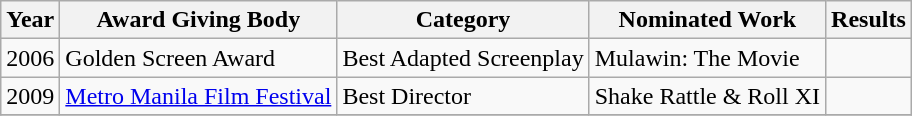<table class="wikitable">
<tr>
<th>Year</th>
<th>Award Giving Body</th>
<th>Category</th>
<th>Nominated Work</th>
<th>Results</th>
</tr>
<tr>
<td>2006</td>
<td>Golden Screen Award</td>
<td>Best Adapted Screenplay</td>
<td>Mulawin: The Movie</td>
<td></td>
</tr>
<tr>
<td>2009</td>
<td><a href='#'>Metro Manila Film Festival</a></td>
<td>Best Director</td>
<td>Shake Rattle & Roll XI</td>
<td></td>
</tr>
<tr>
</tr>
</table>
